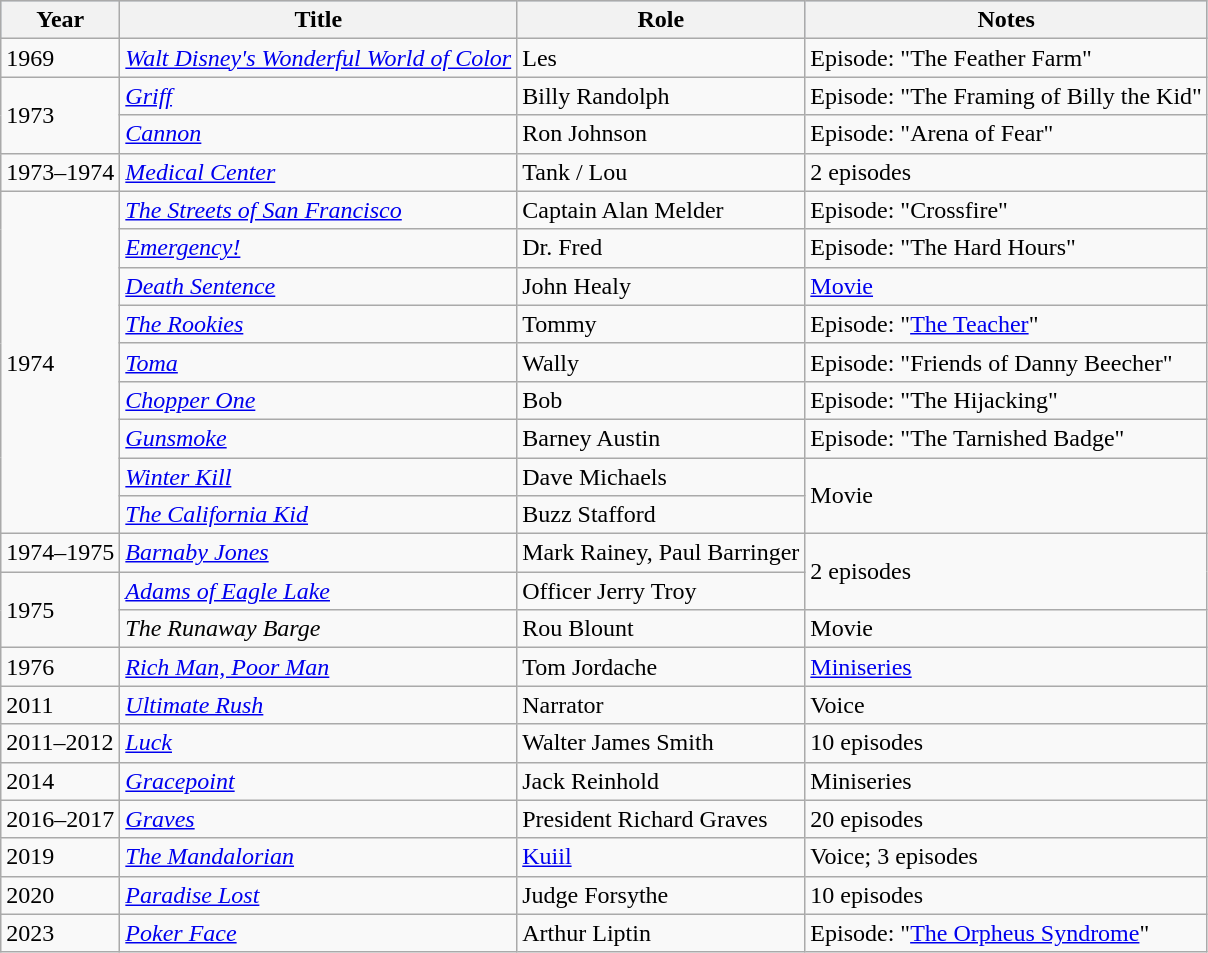<table class="wikitable sortable">
<tr style="background:#b0c4de; text-align:center;">
<th>Year</th>
<th>Title</th>
<th>Role</th>
<th>Notes</th>
</tr>
<tr>
<td>1969</td>
<td><em><a href='#'>Walt Disney's Wonderful World of Color</a></em></td>
<td>Les</td>
<td>Episode: "The Feather Farm"</td>
</tr>
<tr>
<td rowspan="2">1973</td>
<td><em><a href='#'>Griff</a></em></td>
<td>Billy Randolph</td>
<td>Episode: "The Framing of Billy the Kid"</td>
</tr>
<tr>
<td><em><a href='#'>Cannon</a></em></td>
<td>Ron Johnson</td>
<td>Episode: "Arena of Fear"</td>
</tr>
<tr>
<td>1973–1974</td>
<td><em><a href='#'>Medical Center</a></em></td>
<td>Tank / Lou</td>
<td>2 episodes</td>
</tr>
<tr>
<td rowspan="9">1974</td>
<td><em><a href='#'>The Streets of San Francisco</a></em></td>
<td>Captain Alan Melder</td>
<td>Episode: "Crossfire"</td>
</tr>
<tr>
<td><em><a href='#'>Emergency!</a></em></td>
<td>Dr. Fred</td>
<td>Episode: "The Hard Hours"</td>
</tr>
<tr>
<td><em><a href='#'>Death Sentence</a></em></td>
<td>John Healy</td>
<td><a href='#'>Movie</a></td>
</tr>
<tr>
<td><em><a href='#'>The Rookies</a></em></td>
<td>Tommy</td>
<td>Episode: "<a href='#'>The Teacher</a>"</td>
</tr>
<tr>
<td><em><a href='#'>Toma</a></em></td>
<td>Wally</td>
<td>Episode: "Friends of Danny Beecher"</td>
</tr>
<tr>
<td><em><a href='#'>Chopper One</a></em></td>
<td>Bob</td>
<td>Episode: "The Hijacking"</td>
</tr>
<tr>
<td><em><a href='#'>Gunsmoke</a></em></td>
<td>Barney Austin</td>
<td>Episode: "The Tarnished Badge"</td>
</tr>
<tr>
<td><em><a href='#'>Winter Kill</a></em></td>
<td>Dave Michaels</td>
<td rowspan="2">Movie</td>
</tr>
<tr>
<td><em><a href='#'>The California Kid</a></em></td>
<td>Buzz Stafford</td>
</tr>
<tr>
<td>1974–1975</td>
<td><em><a href='#'>Barnaby Jones</a></em></td>
<td>Mark Rainey, Paul Barringer</td>
<td rowspan="2">2 episodes</td>
</tr>
<tr>
<td rowspan="2">1975</td>
<td><em><a href='#'>Adams of Eagle Lake</a></em></td>
<td>Officer Jerry Troy</td>
</tr>
<tr>
<td><em>The Runaway Barge</em></td>
<td>Rou Blount</td>
<td>Movie</td>
</tr>
<tr>
<td>1976</td>
<td><em><a href='#'>Rich Man, Poor Man</a></em></td>
<td>Tom Jordache</td>
<td><a href='#'>Miniseries</a></td>
</tr>
<tr>
<td>2011</td>
<td><em><a href='#'>Ultimate Rush</a></em></td>
<td>Narrator</td>
<td>Voice</td>
</tr>
<tr>
<td>2011–2012</td>
<td><em><a href='#'>Luck</a></em></td>
<td>Walter James Smith</td>
<td>10 episodes</td>
</tr>
<tr>
<td>2014</td>
<td><em><a href='#'>Gracepoint</a></em></td>
<td>Jack Reinhold</td>
<td>Miniseries</td>
</tr>
<tr>
<td>2016–2017</td>
<td><em><a href='#'>Graves</a></em></td>
<td>President Richard Graves</td>
<td>20 episodes</td>
</tr>
<tr>
<td>2019</td>
<td><em><a href='#'>The Mandalorian</a></em></td>
<td><a href='#'>Kuiil</a></td>
<td>Voice; 3 episodes</td>
</tr>
<tr>
<td>2020</td>
<td><em><a href='#'>Paradise Lost</a></em></td>
<td>Judge Forsythe</td>
<td>10 episodes</td>
</tr>
<tr>
<td>2023</td>
<td><em><a href='#'>Poker Face</a></em></td>
<td>Arthur Liptin</td>
<td>Episode: "<a href='#'>The Orpheus Syndrome</a>"</td>
</tr>
</table>
